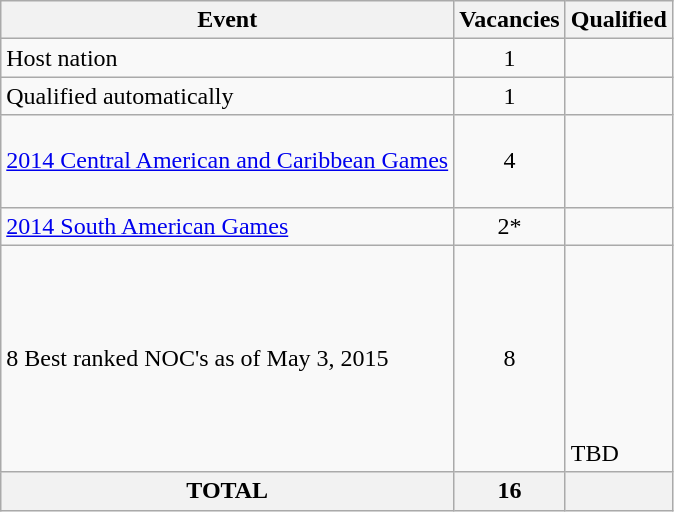<table class="wikitable">
<tr>
<th>Event</th>
<th>Vacancies</th>
<th>Qualified</th>
</tr>
<tr>
<td>Host nation</td>
<td align="center">1</td>
<td></td>
</tr>
<tr>
<td>Qualified automatically</td>
<td align="center">1</td>
<td></td>
</tr>
<tr>
<td><a href='#'>2014 Central American and Caribbean Games</a></td>
<td align="center">4</td>
<td><br><br><br></td>
</tr>
<tr>
<td><a href='#'>2014 South American Games</a></td>
<td align="center">2*</td>
<td><br></td>
</tr>
<tr>
<td>8 Best ranked NOC's as of May 3, 2015</td>
<td align="center">8</td>
<td><br><br><br><br><br><br><br>TBD</td>
</tr>
<tr>
<th>TOTAL</th>
<th>16</th>
<th></th>
</tr>
</table>
